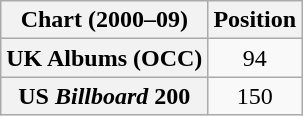<table class="wikitable plainrowheaders sortable" style="text-align:center;">
<tr>
<th>Chart (2000–09)</th>
<th>Position</th>
</tr>
<tr>
<th scope="row">UK Albums (OCC)</th>
<td>94</td>
</tr>
<tr>
<th scope="row">US <em>Billboard</em> 200</th>
<td>150</td>
</tr>
</table>
